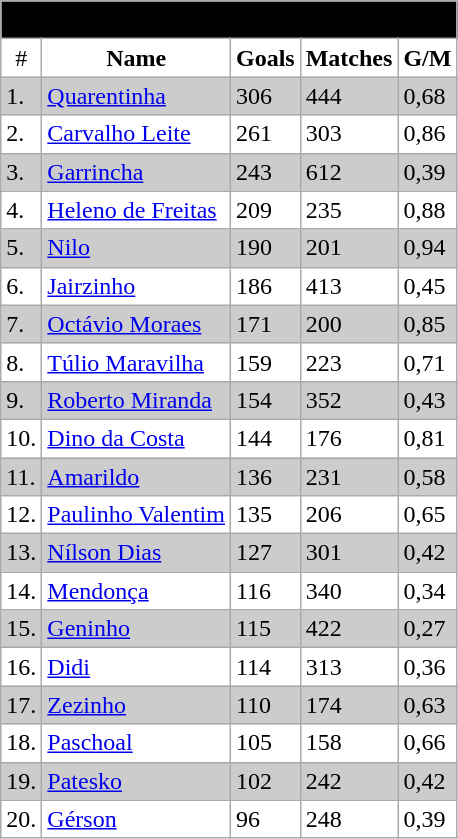<table class="wikitable">
<tr style="text-align:center; background:#000;">
<td COLSPAN="14"><span><strong>Most goals</strong></span></td>
</tr>
<tr style="text-align:center; background:#fff;">
<td>#</td>
<td><strong>Name</strong></td>
<td><strong>Goals</strong></td>
<td><strong>Matches</strong></td>
<td><strong>G/M</strong></td>
</tr>
<tr style="text-align:left; background:#ccc;">
<td>1.</td>
<td> <a href='#'>Quarentinha</a></td>
<td>306</td>
<td>444</td>
<td>0,68</td>
</tr>
<tr style="text-align:left; background:#fff;">
<td>2.</td>
<td> <a href='#'>Carvalho Leite</a></td>
<td>261</td>
<td>303</td>
<td>0,86</td>
</tr>
<tr style="text-align:left; background:#ccc;">
<td>3.</td>
<td> <a href='#'>Garrincha</a></td>
<td>243</td>
<td>612</td>
<td>0,39</td>
</tr>
<tr style="text-align:left; background:#fff;">
<td>4.</td>
<td> <a href='#'>Heleno de Freitas</a></td>
<td>209</td>
<td>235</td>
<td>0,88</td>
</tr>
<tr style="text-align:left; background:#ccc;">
<td>5.</td>
<td> <a href='#'>Nilo</a></td>
<td>190</td>
<td>201</td>
<td>0,94</td>
</tr>
<tr style="text-align:left; background:#fff;">
<td>6.</td>
<td> <a href='#'>Jairzinho</a></td>
<td>186</td>
<td>413</td>
<td>0,45</td>
</tr>
<tr style="text-align:left; background:#ccc;">
<td>7.</td>
<td> <a href='#'>Octávio Moraes</a></td>
<td>171</td>
<td>200</td>
<td>0,85</td>
</tr>
<tr style="text-align:left; background:#fff;">
<td>8.</td>
<td> <a href='#'>Túlio Maravilha</a></td>
<td>159</td>
<td>223</td>
<td>0,71</td>
</tr>
<tr style="text-align:left; background:#ccc;">
<td>9.</td>
<td> <a href='#'>Roberto Miranda</a></td>
<td>154</td>
<td>352</td>
<td>0,43</td>
</tr>
<tr style="text-align:left; background:#fff;">
<td>10.</td>
<td>  <a href='#'>Dino da Costa</a></td>
<td>144</td>
<td>176</td>
<td>0,81</td>
</tr>
<tr style="text-align:left; background:#ccc;">
<td>11.</td>
<td> <a href='#'>Amarildo</a></td>
<td>136</td>
<td>231</td>
<td>0,58</td>
</tr>
<tr style="text-align:left; background:#fff;">
<td>12.</td>
<td> <a href='#'>Paulinho Valentim</a></td>
<td>135</td>
<td>206</td>
<td>0,65</td>
</tr>
<tr style="text-align:left; background:#ccc;">
<td>13.</td>
<td> <a href='#'>Nílson Dias</a></td>
<td>127</td>
<td>301</td>
<td>0,42</td>
</tr>
<tr style="text-align:left; background:#fff;">
<td>14.</td>
<td> <a href='#'>Mendonça</a></td>
<td>116</td>
<td>340</td>
<td>0,34</td>
</tr>
<tr style="text-align:left; background:#ccc;">
<td>15.</td>
<td> <a href='#'>Geninho</a></td>
<td>115</td>
<td>422</td>
<td>0,27</td>
</tr>
<tr style="text-align:left; background:#fff;">
<td>16.</td>
<td> <a href='#'>Didi</a></td>
<td>114</td>
<td>313</td>
<td>0,36</td>
</tr>
<tr style="text-align:left; background:#ccc;">
<td>17.</td>
<td> <a href='#'>Zezinho</a></td>
<td>110</td>
<td>174</td>
<td>0,63</td>
</tr>
<tr style="text-align:left; background:#fff;">
<td>18.</td>
<td> <a href='#'>Paschoal</a></td>
<td>105</td>
<td>158</td>
<td>0,66</td>
</tr>
<tr style="text-align:left; background:#ccc;">
<td>19.</td>
<td> <a href='#'>Patesko</a></td>
<td>102</td>
<td>242</td>
<td>0,42</td>
</tr>
<tr style="text-align:left; background:#fff;">
<td>20.</td>
<td> <a href='#'>Gérson</a></td>
<td>96</td>
<td>248</td>
<td>0,39</td>
</tr>
</table>
